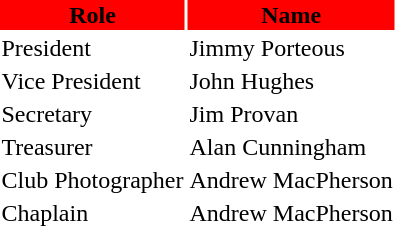<table class="toccolours">
<tr>
<th style="background:red;">Role</th>
<th style="background:red;">Name</th>
</tr>
<tr>
<td>President</td>
<td> Jimmy Porteous</td>
</tr>
<tr>
<td>Vice President</td>
<td> John Hughes</td>
</tr>
<tr>
<td>Secretary</td>
<td> Jim Provan</td>
</tr>
<tr>
<td>Treasurer</td>
<td> Alan Cunningham</td>
</tr>
<tr>
<td>Club Photographer</td>
<td> Andrew MacPherson</td>
</tr>
<tr>
<td>Chaplain</td>
<td> Andrew MacPherson</td>
</tr>
</table>
